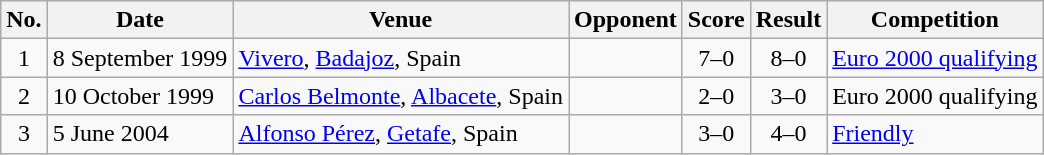<table class="wikitable sortable">
<tr>
<th scope="col">No.</th>
<th scope="col">Date</th>
<th scope="col">Venue</th>
<th scope="col">Opponent</th>
<th scope="col">Score</th>
<th scope="col">Result</th>
<th scope="col">Competition</th>
</tr>
<tr>
<td align="center">1</td>
<td>8 September 1999</td>
<td><a href='#'>Vivero</a>, <a href='#'>Badajoz</a>, Spain</td>
<td></td>
<td align="center">7–0</td>
<td align="center">8–0</td>
<td><a href='#'>Euro 2000 qualifying</a></td>
</tr>
<tr>
<td align="center">2</td>
<td>10 October 1999</td>
<td><a href='#'>Carlos Belmonte</a>, <a href='#'>Albacete</a>, Spain</td>
<td></td>
<td align="center">2–0</td>
<td align="center">3–0</td>
<td>Euro 2000 qualifying</td>
</tr>
<tr>
<td align="center">3</td>
<td>5 June 2004</td>
<td><a href='#'>Alfonso Pérez</a>, <a href='#'>Getafe</a>, Spain</td>
<td></td>
<td align="center">3–0</td>
<td align="center">4–0</td>
<td><a href='#'>Friendly</a></td>
</tr>
</table>
